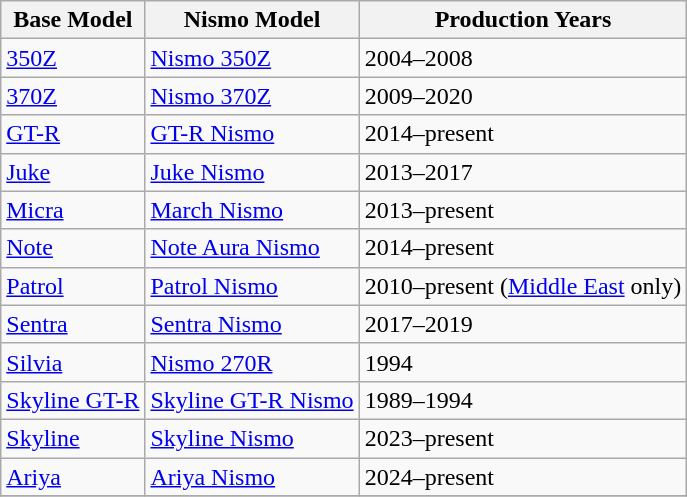<table class="wikitable sortable">
<tr>
<th>Base Model</th>
<th>Nismo Model</th>
<th>Production Years</th>
</tr>
<tr>
<td><a href='#'>350Z</a></td>
<td><a href='#'>Nismo 350Z</a></td>
<td>2004–2008</td>
</tr>
<tr>
<td><a href='#'>370Z</a></td>
<td><a href='#'>Nismo 370Z</a></td>
<td>2009–2020</td>
</tr>
<tr>
<td><a href='#'>GT-R</a></td>
<td><a href='#'>GT-R Nismo</a></td>
<td>2014–present</td>
</tr>
<tr>
<td><a href='#'>Juke</a></td>
<td><a href='#'>Juke Nismo</a></td>
<td>2013–2017</td>
</tr>
<tr>
<td><a href='#'>Micra</a></td>
<td><a href='#'>March Nismo</a></td>
<td>2013–present</td>
</tr>
<tr>
<td><a href='#'>Note</a></td>
<td><a href='#'>Note Aura Nismo</a></td>
<td>2014–present</td>
</tr>
<tr>
<td><a href='#'>Patrol</a></td>
<td><a href='#'>Patrol Nismo</a></td>
<td>2010–present (<a href='#'>Middle East</a> only)</td>
</tr>
<tr>
<td><a href='#'>Sentra</a></td>
<td><a href='#'>Sentra Nismo</a></td>
<td>2017–2019</td>
</tr>
<tr>
<td><a href='#'>Silvia</a></td>
<td><a href='#'>Nismo 270R</a></td>
<td>1994</td>
</tr>
<tr>
<td><a href='#'>Skyline GT-R</a></td>
<td><a href='#'>Skyline GT-R Nismo</a></td>
<td>1989–1994</td>
</tr>
<tr>
<td><a href='#'>Skyline</a></td>
<td><a href='#'>Skyline Nismo</a></td>
<td>2023–present</td>
</tr>
<tr>
<td><a href='#'>Ariya</a></td>
<td><a href='#'>Ariya Nismo</a></td>
<td>2024–present</td>
</tr>
<tr>
</tr>
</table>
